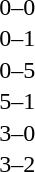<table cellspacing=1 width=70%>
<tr>
<th width=25%></th>
<th width=30%></th>
<th width=15%></th>
<th width=30%></th>
</tr>
<tr>
<td></td>
<td align=right></td>
<td align=center>0–0</td>
<td></td>
</tr>
<tr>
<td></td>
<td align=right></td>
<td align=center>0–1</td>
<td></td>
</tr>
<tr>
<td></td>
<td align=right></td>
<td align=center>0–5</td>
<td></td>
</tr>
<tr>
<td></td>
<td align=right></td>
<td align=center>5–1</td>
<td></td>
</tr>
<tr>
<td></td>
<td align=right></td>
<td align=center>3–0</td>
<td></td>
</tr>
<tr>
<td></td>
<td align=right></td>
<td align=center>3–2</td>
<td></td>
</tr>
</table>
